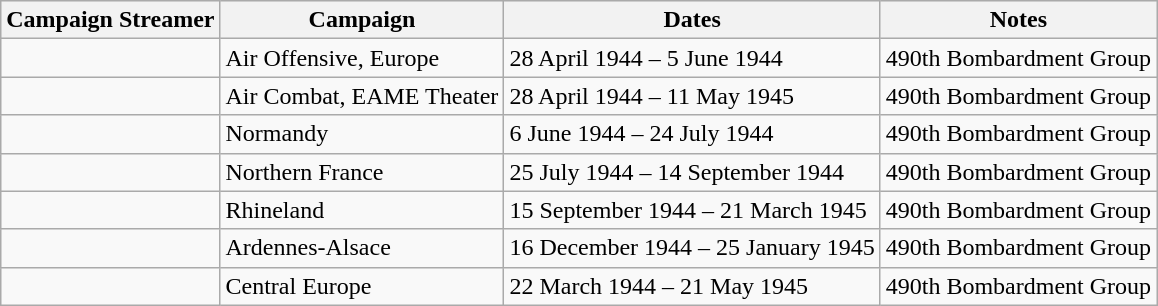<table class="wikitable">
<tr style="background:#efefef;">
<th>Campaign Streamer</th>
<th>Campaign</th>
<th>Dates</th>
<th>Notes</th>
</tr>
<tr>
<td></td>
<td>Air Offensive, Europe</td>
<td>28 April 1944 – 5 June 1944</td>
<td>490th Bombardment Group</td>
</tr>
<tr>
<td></td>
<td>Air Combat, EAME Theater</td>
<td>28 April 1944 – 11 May 1945</td>
<td>490th Bombardment Group</td>
</tr>
<tr>
<td></td>
<td>Normandy</td>
<td>6 June 1944 – 24 July 1944</td>
<td>490th Bombardment Group</td>
</tr>
<tr>
<td></td>
<td>Northern France</td>
<td>25 July 1944 – 14 September 1944</td>
<td>490th Bombardment Group</td>
</tr>
<tr>
<td></td>
<td>Rhineland</td>
<td>15 September 1944 – 21 March 1945</td>
<td>490th Bombardment Group</td>
</tr>
<tr>
<td></td>
<td>Ardennes-Alsace</td>
<td>16 December 1944 – 25 January 1945</td>
<td>490th Bombardment Group</td>
</tr>
<tr>
<td></td>
<td>Central Europe</td>
<td>22 March 1944 – 21 May 1945</td>
<td>490th Bombardment Group</td>
</tr>
</table>
